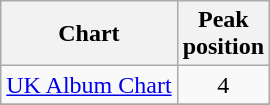<table class="wikitable">
<tr>
<th align="left">Chart</th>
<th align="left">Peak<br>position</th>
</tr>
<tr>
<td align="left"><a href='#'>UK Album Chart</a></td>
<td align="center">4</td>
</tr>
<tr>
</tr>
</table>
